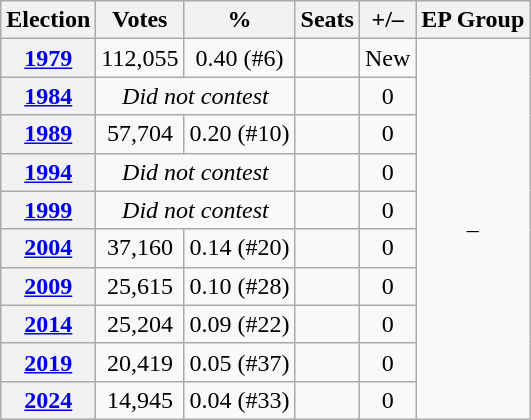<table class="wikitable" style="text-align:center;">
<tr>
<th>Election</th>
<th>Votes</th>
<th>%</th>
<th>Seats</th>
<th>+/–</th>
<th>EP Group</th>
</tr>
<tr>
<th><a href='#'>1979</a></th>
<td>112,055</td>
<td>0.40 (#6)</td>
<td></td>
<td>New</td>
<td rowspan=10>–</td>
</tr>
<tr>
<th><a href='#'>1984</a></th>
<td colspan=2><em>Did not contest</em></td>
<td></td>
<td> 0</td>
</tr>
<tr>
<th><a href='#'>1989</a></th>
<td>57,704</td>
<td>0.20 (#10)</td>
<td></td>
<td> 0</td>
</tr>
<tr>
<th><a href='#'>1994</a></th>
<td colspan=2><em>Did not contest</em></td>
<td></td>
<td> 0</td>
</tr>
<tr>
<th><a href='#'>1999</a></th>
<td colspan=2><em>Did not contest</em></td>
<td></td>
<td> 0</td>
</tr>
<tr>
<th><a href='#'>2004</a></th>
<td>37,160</td>
<td>0.14 (#20)</td>
<td></td>
<td> 0</td>
</tr>
<tr>
<th><a href='#'>2009</a></th>
<td>25,615</td>
<td>0.10 (#28)</td>
<td></td>
<td> 0</td>
</tr>
<tr>
<th><a href='#'>2014</a></th>
<td>25,204</td>
<td>0.09 (#22)</td>
<td></td>
<td> 0</td>
</tr>
<tr>
<th><a href='#'>2019</a></th>
<td>20,419</td>
<td>0.05 (#37)</td>
<td></td>
<td> 0</td>
</tr>
<tr>
<th><a href='#'>2024</a></th>
<td>14,945</td>
<td>0.04 (#33)</td>
<td></td>
<td> 0</td>
</tr>
</table>
